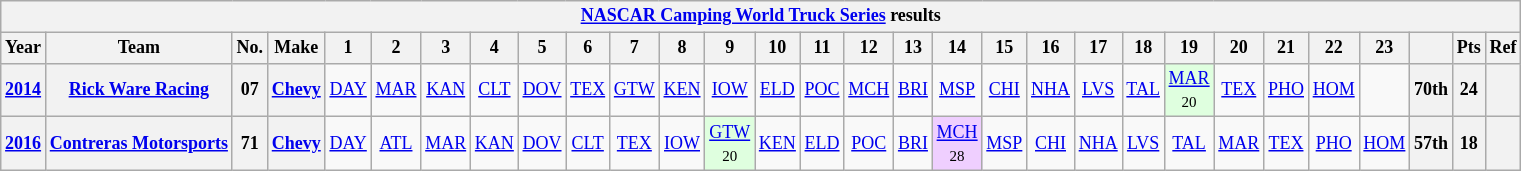<table class="wikitable" style="text-align:center; font-size:75%">
<tr>
<th colspan=45><a href='#'>NASCAR Camping World Truck Series</a> results</th>
</tr>
<tr>
<th>Year</th>
<th>Team</th>
<th>No.</th>
<th>Make</th>
<th>1</th>
<th>2</th>
<th>3</th>
<th>4</th>
<th>5</th>
<th>6</th>
<th>7</th>
<th>8</th>
<th>9</th>
<th>10</th>
<th>11</th>
<th>12</th>
<th>13</th>
<th>14</th>
<th>15</th>
<th>16</th>
<th>17</th>
<th>18</th>
<th>19</th>
<th>20</th>
<th>21</th>
<th>22</th>
<th>23</th>
<th></th>
<th>Pts</th>
<th>Ref</th>
</tr>
<tr>
<th><a href='#'>2014</a></th>
<th><a href='#'>Rick Ware Racing</a></th>
<th>07</th>
<th><a href='#'>Chevy</a></th>
<td><a href='#'>DAY</a></td>
<td><a href='#'>MAR</a></td>
<td><a href='#'>KAN</a></td>
<td><a href='#'>CLT</a></td>
<td><a href='#'>DOV</a></td>
<td><a href='#'>TEX</a></td>
<td><a href='#'>GTW</a></td>
<td><a href='#'>KEN</a></td>
<td><a href='#'>IOW</a></td>
<td><a href='#'>ELD</a></td>
<td><a href='#'>POC</a></td>
<td><a href='#'>MCH</a></td>
<td><a href='#'>BRI</a></td>
<td><a href='#'>MSP</a></td>
<td><a href='#'>CHI</a></td>
<td><a href='#'>NHA</a></td>
<td><a href='#'>LVS</a></td>
<td><a href='#'>TAL</a></td>
<td style="background:#DFFFDF;"><a href='#'>MAR</a><br><small>20</small></td>
<td><a href='#'>TEX</a></td>
<td><a href='#'>PHO</a></td>
<td><a href='#'>HOM</a></td>
<td></td>
<th>70th</th>
<th>24</th>
<th></th>
</tr>
<tr>
<th><a href='#'>2016</a></th>
<th><a href='#'>Contreras Motorsports</a></th>
<th>71</th>
<th><a href='#'>Chevy</a></th>
<td><a href='#'>DAY</a></td>
<td><a href='#'>ATL</a></td>
<td><a href='#'>MAR</a></td>
<td><a href='#'>KAN</a></td>
<td><a href='#'>DOV</a></td>
<td><a href='#'>CLT</a></td>
<td><a href='#'>TEX</a></td>
<td><a href='#'>IOW</a></td>
<td style="background:#DFFFDF;"><a href='#'>GTW</a><br><small>20</small></td>
<td><a href='#'>KEN</a></td>
<td><a href='#'>ELD</a></td>
<td><a href='#'>POC</a></td>
<td><a href='#'>BRI</a></td>
<td style="background:#EFCFFF;"><a href='#'>MCH</a><br><small>28</small></td>
<td><a href='#'>MSP</a></td>
<td><a href='#'>CHI</a></td>
<td><a href='#'>NHA</a></td>
<td><a href='#'>LVS</a></td>
<td><a href='#'>TAL</a></td>
<td><a href='#'>MAR</a></td>
<td><a href='#'>TEX</a></td>
<td><a href='#'>PHO</a></td>
<td><a href='#'>HOM</a></td>
<th>57th</th>
<th>18</th>
<th></th>
</tr>
</table>
